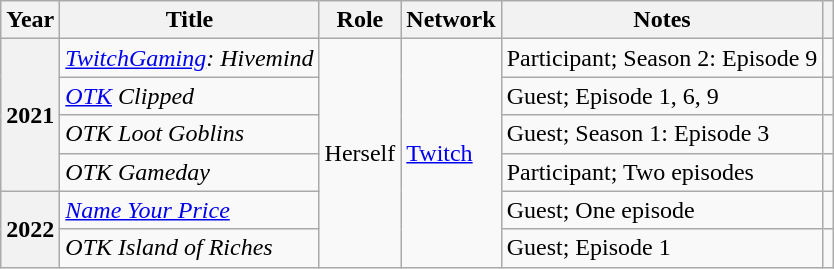<table class="wikitable sortable plainrowheaders">
<tr>
<th scope="col">Year</th>
<th scope="col">Title</th>
<th scope="col">Role</th>
<th scope="col">Network</th>
<th class="unsortable" scope="col">Notes</th>
<th class="unsortable" scope="col"></th>
</tr>
<tr>
<th rowspan="4" scope="row">2021</th>
<td scope="row"><em><a href='#'>TwitchGaming</a>: Hivemind</em></td>
<td rowspan="6">Herself</td>
<td rowspan="6"><a href='#'>Twitch</a></td>
<td>Participant; Season 2: Episode 9</td>
<td style="text-align:center;"></td>
</tr>
<tr>
<td scope="row"><em><a href='#'>OTK</a> Clipped</em></td>
<td>Guest; Episode 1, 6, 9</td>
<td style="text-align:center;"></td>
</tr>
<tr>
<td scope="row"><em>OTK Loot Goblins</em></td>
<td>Guest; Season 1: Episode 3</td>
<td style="text-align:center;"></td>
</tr>
<tr>
<td scope="row"><em>OTK Gameday</em></td>
<td>Participant; Two episodes</td>
<td style="text-align:center;"></td>
</tr>
<tr>
<th rowspan="2" scope="row">2022</th>
<td scope="row"><em><a href='#'>Name Your Price</a></em></td>
<td>Guest; One episode</td>
<td style="text-align:center;"></td>
</tr>
<tr>
<td scope="row"><em>OTK Island of Riches</em></td>
<td>Guest; Episode 1</td>
<td style="text-align:center;"></td>
</tr>
</table>
